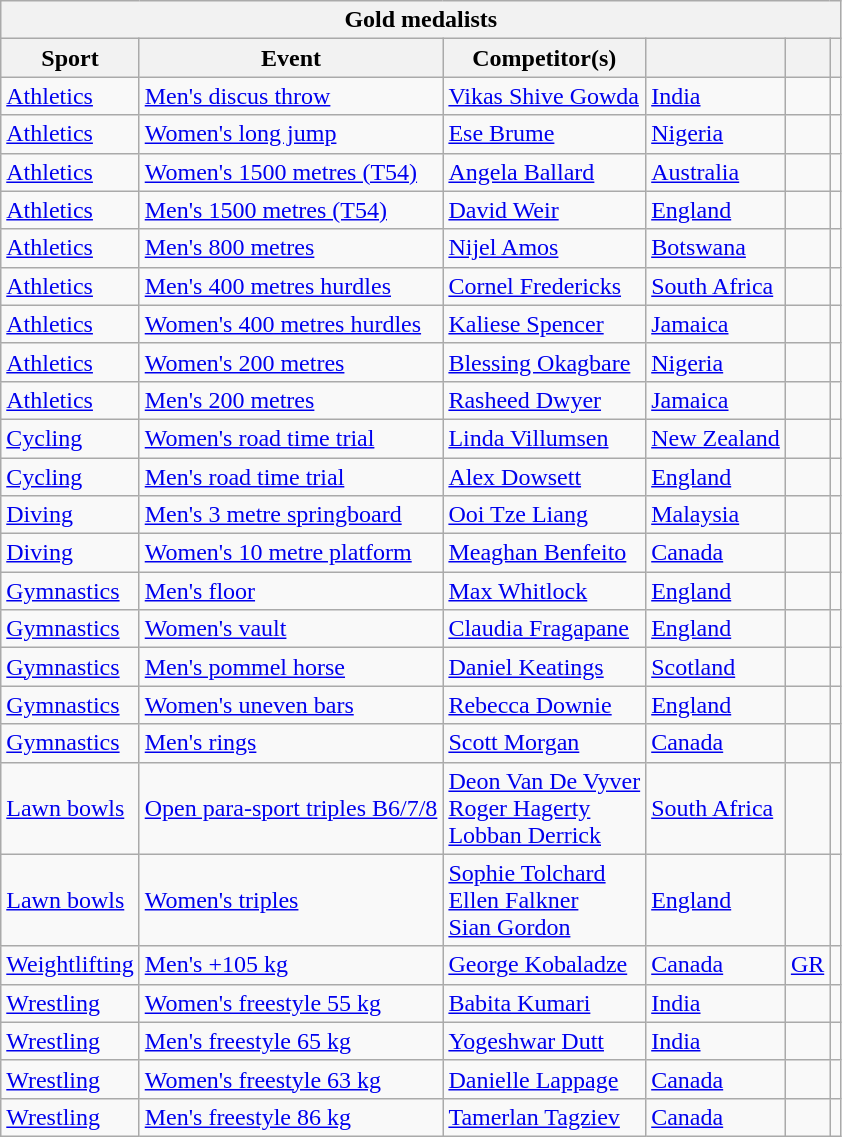<table class="wikitable">
<tr>
<th colspan="6">Gold medalists</th>
</tr>
<tr>
<th>Sport</th>
<th>Event</th>
<th>Competitor(s)</th>
<th></th>
<th></th>
<th></th>
</tr>
<tr>
<td><a href='#'>Athletics</a></td>
<td><a href='#'>Men's discus throw</a></td>
<td><a href='#'>Vikas Shive Gowda</a></td>
<td> <a href='#'>India</a></td>
<td></td>
<td></td>
</tr>
<tr>
<td><a href='#'>Athletics</a></td>
<td><a href='#'>Women's long jump</a></td>
<td><a href='#'>Ese Brume</a></td>
<td> <a href='#'>Nigeria</a></td>
<td></td>
<td></td>
</tr>
<tr>
<td><a href='#'>Athletics</a></td>
<td><a href='#'>Women's 1500 metres (T54)</a></td>
<td><a href='#'>Angela Ballard</a></td>
<td> <a href='#'>Australia</a></td>
<td></td>
<td></td>
</tr>
<tr>
<td><a href='#'>Athletics</a></td>
<td><a href='#'>Men's 1500 metres (T54)</a></td>
<td><a href='#'>David Weir</a></td>
<td> <a href='#'>England</a></td>
<td></td>
<td></td>
</tr>
<tr>
<td><a href='#'>Athletics</a></td>
<td><a href='#'>Men's 800 metres</a></td>
<td><a href='#'>Nijel Amos</a></td>
<td> <a href='#'>Botswana</a></td>
<td></td>
<td></td>
</tr>
<tr>
<td><a href='#'>Athletics</a></td>
<td><a href='#'>Men's 400 metres hurdles</a></td>
<td><a href='#'>Cornel Fredericks</a></td>
<td> <a href='#'>South Africa</a></td>
<td></td>
<td></td>
</tr>
<tr>
<td><a href='#'>Athletics</a></td>
<td><a href='#'>Women's 400 metres hurdles</a></td>
<td><a href='#'>Kaliese Spencer</a></td>
<td> <a href='#'>Jamaica</a></td>
<td></td>
<td></td>
</tr>
<tr>
<td><a href='#'>Athletics</a></td>
<td><a href='#'>Women's 200 metres</a></td>
<td><a href='#'>Blessing Okagbare</a></td>
<td> <a href='#'>Nigeria</a></td>
<td></td>
<td></td>
</tr>
<tr>
<td><a href='#'>Athletics</a></td>
<td><a href='#'>Men's 200 metres</a></td>
<td><a href='#'>Rasheed Dwyer</a></td>
<td> <a href='#'>Jamaica</a></td>
<td></td>
<td></td>
</tr>
<tr>
<td><a href='#'>Cycling</a></td>
<td><a href='#'>Women's road time trial</a></td>
<td><a href='#'>Linda Villumsen</a></td>
<td> <a href='#'>New Zealand</a></td>
<td></td>
<td></td>
</tr>
<tr>
<td><a href='#'>Cycling</a></td>
<td><a href='#'>Men's road time trial</a></td>
<td><a href='#'>Alex Dowsett</a></td>
<td> <a href='#'>England</a></td>
<td></td>
<td></td>
</tr>
<tr>
<td><a href='#'>Diving</a></td>
<td><a href='#'>Men's 3 metre springboard</a></td>
<td><a href='#'>Ooi Tze Liang</a></td>
<td> <a href='#'>Malaysia</a></td>
<td></td>
<td></td>
</tr>
<tr>
<td><a href='#'>Diving</a></td>
<td><a href='#'>Women's 10 metre platform</a></td>
<td><a href='#'>Meaghan Benfeito</a></td>
<td> <a href='#'>Canada</a></td>
<td></td>
<td></td>
</tr>
<tr>
<td><a href='#'>Gymnastics</a></td>
<td><a href='#'>Men's floor</a></td>
<td><a href='#'>Max Whitlock</a></td>
<td> <a href='#'>England</a></td>
<td></td>
<td></td>
</tr>
<tr>
<td><a href='#'>Gymnastics</a></td>
<td><a href='#'>Women's vault</a></td>
<td><a href='#'>Claudia Fragapane</a></td>
<td> <a href='#'>England</a></td>
<td></td>
<td></td>
</tr>
<tr>
<td><a href='#'>Gymnastics</a></td>
<td><a href='#'>Men's pommel horse</a></td>
<td><a href='#'>Daniel Keatings</a></td>
<td> <a href='#'>Scotland</a></td>
<td></td>
<td></td>
</tr>
<tr>
<td><a href='#'>Gymnastics</a></td>
<td><a href='#'>Women's uneven bars</a></td>
<td><a href='#'>Rebecca Downie</a></td>
<td> <a href='#'>England</a></td>
<td></td>
<td></td>
</tr>
<tr>
<td><a href='#'>Gymnastics</a></td>
<td><a href='#'>Men's rings</a></td>
<td><a href='#'>Scott Morgan</a></td>
<td> <a href='#'>Canada</a></td>
<td></td>
<td></td>
</tr>
<tr>
<td><a href='#'>Lawn bowls</a></td>
<td><a href='#'>Open para-sport triples B6/7/8</a></td>
<td><a href='#'>Deon Van De Vyver</a><br><a href='#'>Roger Hagerty</a><br><a href='#'>Lobban Derrick</a></td>
<td> <a href='#'>South Africa</a></td>
<td></td>
<td></td>
</tr>
<tr>
<td><a href='#'>Lawn bowls</a></td>
<td><a href='#'>Women's triples</a></td>
<td><a href='#'>Sophie Tolchard</a><br><a href='#'>Ellen Falkner</a><br><a href='#'>Sian Gordon</a></td>
<td> <a href='#'>England</a></td>
<td></td>
<td></td>
</tr>
<tr>
<td><a href='#'>Weightlifting</a></td>
<td><a href='#'>Men's +105 kg</a></td>
<td><a href='#'>George Kobaladze</a></td>
<td> <a href='#'>Canada</a></td>
<td><a href='#'>GR</a></td>
<td></td>
</tr>
<tr>
<td><a href='#'>Wrestling</a></td>
<td><a href='#'>Women's freestyle 55 kg</a></td>
<td><a href='#'>Babita Kumari</a></td>
<td> <a href='#'>India</a></td>
<td></td>
<td></td>
</tr>
<tr>
<td><a href='#'>Wrestling</a></td>
<td><a href='#'>Men's freestyle 65 kg</a></td>
<td><a href='#'>Yogeshwar Dutt</a></td>
<td> <a href='#'>India</a></td>
<td></td>
<td></td>
</tr>
<tr>
<td><a href='#'>Wrestling</a></td>
<td><a href='#'>Women's freestyle 63 kg</a></td>
<td><a href='#'>Danielle Lappage</a></td>
<td> <a href='#'>Canada</a></td>
<td></td>
<td></td>
</tr>
<tr>
<td><a href='#'>Wrestling</a></td>
<td><a href='#'>Men's freestyle 86 kg</a></td>
<td><a href='#'>Tamerlan Tagziev</a></td>
<td> <a href='#'>Canada</a></td>
<td></td>
<td></td>
</tr>
</table>
